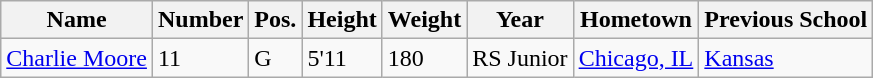<table class="wikitable sortable" border="1">
<tr>
<th>Name</th>
<th>Number</th>
<th>Pos.</th>
<th>Height</th>
<th>Weight</th>
<th>Year</th>
<th>Hometown</th>
<th class="unsortable">Previous School</th>
</tr>
<tr>
<td><a href='#'>Charlie Moore</a></td>
<td>11</td>
<td>G</td>
<td>5'11</td>
<td>180</td>
<td>RS Junior</td>
<td><a href='#'>Chicago, IL</a></td>
<td><a href='#'>Kansas</a></td>
</tr>
</table>
